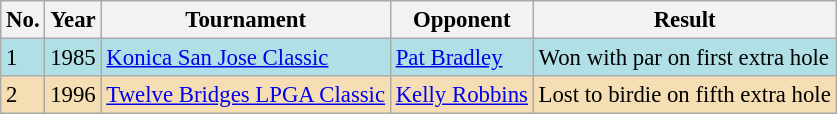<table class="wikitable" style="font-size:95%;">
<tr>
<th>No.</th>
<th>Year</th>
<th>Tournament</th>
<th>Opponent</th>
<th>Result</th>
</tr>
<tr style="background:#B0E0E6;">
<td>1</td>
<td>1985</td>
<td><a href='#'>Konica San Jose Classic</a></td>
<td> <a href='#'>Pat Bradley</a></td>
<td>Won with par on first extra hole</td>
</tr>
<tr style="background:#F5DEB3;">
<td>2</td>
<td>1996</td>
<td><a href='#'>Twelve Bridges LPGA Classic</a></td>
<td> <a href='#'>Kelly Robbins</a></td>
<td>Lost to birdie on fifth extra hole</td>
</tr>
</table>
